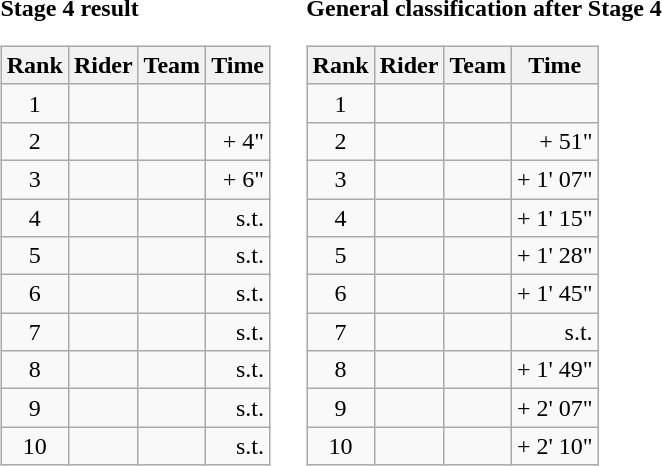<table>
<tr>
<td><strong>Stage 4 result</strong><br><table class="wikitable">
<tr>
<th scope="col">Rank</th>
<th scope="col">Rider</th>
<th scope="col">Team</th>
<th scope="col">Time</th>
</tr>
<tr>
<td style="text-align:center;">1</td>
<td></td>
<td></td>
<td style="text-align:right;"></td>
</tr>
<tr>
<td style="text-align:center;">2</td>
<td></td>
<td></td>
<td style="text-align:right;">+ 4"</td>
</tr>
<tr>
<td style="text-align:center;">3</td>
<td></td>
<td></td>
<td style="text-align:right;">+ 6"</td>
</tr>
<tr>
<td style="text-align:center;">4</td>
<td></td>
<td></td>
<td style="text-align:right;">s.t.</td>
</tr>
<tr>
<td style="text-align:center;">5</td>
<td></td>
<td></td>
<td style="text-align:right;">s.t.</td>
</tr>
<tr>
<td style="text-align:center;">6</td>
<td></td>
<td></td>
<td style="text-align:right;">s.t.</td>
</tr>
<tr>
<td style="text-align:center;">7</td>
<td></td>
<td></td>
<td style="text-align:right;">s.t.</td>
</tr>
<tr>
<td style="text-align:center;">8</td>
<td></td>
<td></td>
<td style="text-align:right;">s.t.</td>
</tr>
<tr>
<td style="text-align:center;">9</td>
<td></td>
<td></td>
<td style="text-align:right;">s.t.</td>
</tr>
<tr>
<td style="text-align:center;">10</td>
<td></td>
<td></td>
<td style="text-align:right;">s.t.</td>
</tr>
</table>
</td>
<td></td>
<td><strong>General classification after Stage 4</strong><br><table class="wikitable">
<tr>
<th scope="col">Rank</th>
<th scope="col">Rider</th>
<th scope="col">Team</th>
<th scope="col">Time</th>
</tr>
<tr>
<td style="text-align:center;">1</td>
<td></td>
<td></td>
<td style="text-align:right;"></td>
</tr>
<tr>
<td style="text-align:center;">2</td>
<td></td>
<td></td>
<td style="text-align:right;">+ 51"</td>
</tr>
<tr>
<td style="text-align:center;">3</td>
<td></td>
<td></td>
<td style="text-align:right;">+ 1' 07"</td>
</tr>
<tr>
<td style="text-align:center;">4</td>
<td></td>
<td></td>
<td style="text-align:right;">+ 1' 15"</td>
</tr>
<tr>
<td style="text-align:center;">5</td>
<td></td>
<td></td>
<td style="text-align:right;">+ 1' 28"</td>
</tr>
<tr>
<td style="text-align:center;">6</td>
<td></td>
<td></td>
<td style="text-align:right;">+ 1' 45"</td>
</tr>
<tr>
<td style="text-align:center;">7</td>
<td></td>
<td></td>
<td style="text-align:right;">s.t.</td>
</tr>
<tr>
<td style="text-align:center;">8</td>
<td></td>
<td></td>
<td style="text-align:right;">+ 1' 49"</td>
</tr>
<tr>
<td style="text-align:center;">9</td>
<td></td>
<td></td>
<td style="text-align:right;">+ 2' 07"</td>
</tr>
<tr>
<td style="text-align:center;">10</td>
<td></td>
<td></td>
<td style="text-align:right;">+ 2' 10"</td>
</tr>
</table>
</td>
</tr>
</table>
